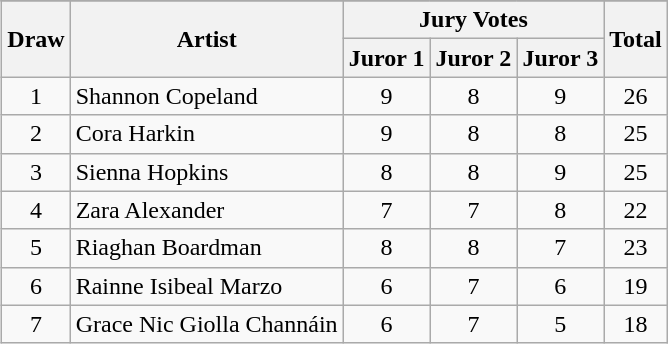<table class="wikitable collapsible" style="float:right; margin:10px; text-align:center;">
<tr>
</tr>
<tr>
<th rowspan="2">Draw</th>
<th rowspan="2">Artist</th>
<th colspan="3">Jury Votes</th>
<th rowspan="2">Total</th>
</tr>
<tr>
<th>Juror 1</th>
<th>Juror 2</th>
<th>Juror 3</th>
</tr>
<tr>
<td>1</td>
<td style="text-align:left;">Shannon Copeland</td>
<td>9</td>
<td>8</td>
<td>9</td>
<td>26</td>
</tr>
<tr>
<td>2</td>
<td style="text-align:left;">Cora Harkin</td>
<td>9</td>
<td>8</td>
<td>8</td>
<td>25</td>
</tr>
<tr>
<td>3</td>
<td style="text-align:left;">Sienna Hopkins</td>
<td>8</td>
<td>8</td>
<td>9</td>
<td>25</td>
</tr>
<tr>
<td>4</td>
<td style="text-align:left;">Zara Alexander</td>
<td>7</td>
<td>7</td>
<td>8</td>
<td>22</td>
</tr>
<tr>
<td>5</td>
<td style="text-align:left;">Riaghan Boardman</td>
<td>8</td>
<td>8</td>
<td>7</td>
<td>23</td>
</tr>
<tr>
<td>6</td>
<td style="text-align:left;">Rainne Isibeal Marzo</td>
<td>6</td>
<td>7</td>
<td>6</td>
<td>19</td>
</tr>
<tr>
<td>7</td>
<td style="text-align:left;">Grace Nic Giolla Channáin</td>
<td>6</td>
<td>7</td>
<td>5</td>
<td>18</td>
</tr>
</table>
